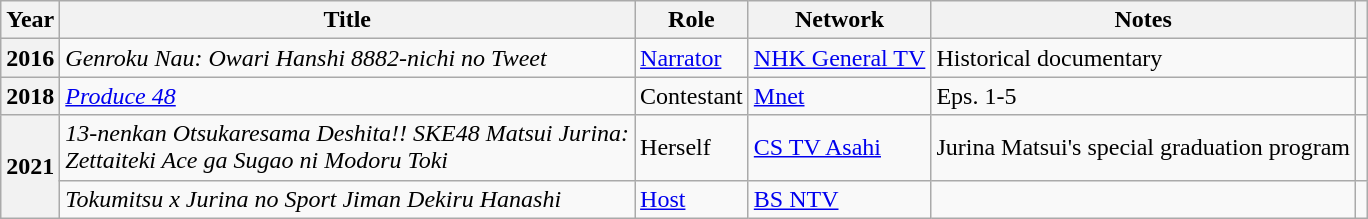<table class="wikitable sortable plainrowheaders">
<tr>
<th scope="col">Year</th>
<th scope="col">Title</th>
<th scope="col">Role</th>
<th scope="col">Network</th>
<th scope="col" class="unsortable">Notes</th>
<th scope="col" class="unsortable"></th>
</tr>
<tr>
<th scope="row">2016</th>
<td><em>Genroku Nau: Owari Hanshi 8882-nichi no Tweet</em></td>
<td><a href='#'>Narrator</a></td>
<td><a href='#'>NHK General TV</a></td>
<td>Historical documentary</td>
<td></td>
</tr>
<tr>
<th scope="row">2018</th>
<td><em><a href='#'>Produce 48</a></em></td>
<td>Contestant</td>
<td><a href='#'>Mnet</a></td>
<td>Eps. 1-5</td>
<td></td>
</tr>
<tr>
<th scope="row" rowspan="2">2021</th>
<td><em>13-nenkan Otsukaresama Deshita!! SKE48 Matsui Jurina:<br>Zettaiteki Ace ga Sugao ni Modoru Toki</em></td>
<td>Herself</td>
<td><a href='#'>CS TV Asahi</a></td>
<td>Jurina Matsui's special graduation program</td>
<td></td>
</tr>
<tr>
<td><em>Tokumitsu x Jurina no Sport Jiman Dekiru Hanashi</em></td>
<td><a href='#'>Host</a></td>
<td><a href='#'>BS NTV</a></td>
<td></td>
<td></td>
</tr>
</table>
